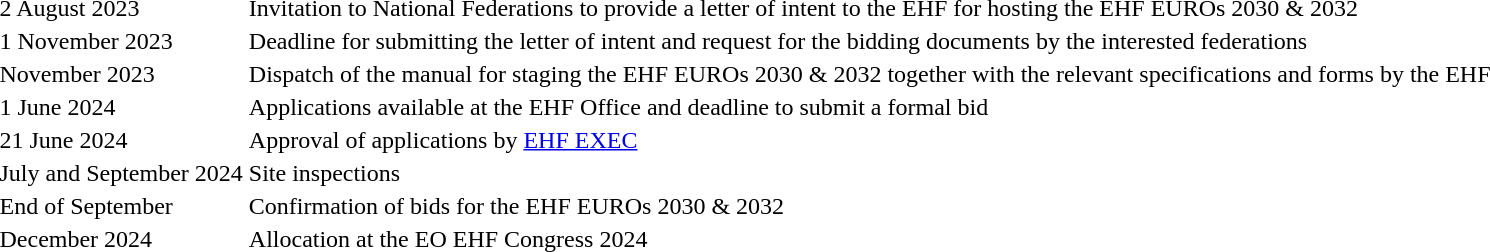<table>
<tr>
<td>2 August 2023</td>
<td>Invitation to National Federations to provide a letter of intent to the EHF for hosting the EHF EUROs 2030 & 2032</td>
</tr>
<tr>
<td>1 November 2023</td>
<td>Deadline for submitting the letter of intent and request for the bidding documents by the interested federations</td>
</tr>
<tr>
<td>November 2023</td>
<td>Dispatch of the manual for staging the EHF EUROs 2030 & 2032 together with the relevant specifications and forms by the EHF</td>
</tr>
<tr>
<td>1 June 2024</td>
<td>Applications available at the EHF Office and deadline to submit a formal bid</td>
</tr>
<tr>
<td>21 June 2024</td>
<td>Approval of applications by <a href='#'>EHF EXEC</a></td>
</tr>
<tr>
<td>July and September 2024</td>
<td>Site inspections</td>
</tr>
<tr>
<td>End of September</td>
<td>Confirmation of bids for the EHF EUROs 2030 & 2032</td>
</tr>
<tr>
<td>December 2024</td>
<td>Allocation at the EO EHF Congress 2024</td>
</tr>
</table>
